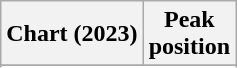<table class="wikitable plainrowheaders sortable" style="text-align:center">
<tr>
<th scope="col">Chart (2023)</th>
<th scope="col">Peak<br>position</th>
</tr>
<tr>
</tr>
<tr>
</tr>
<tr>
</tr>
<tr>
</tr>
</table>
